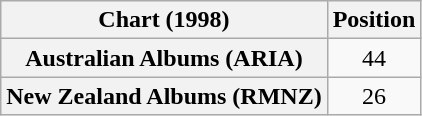<table class="wikitable sortable plainrowheaders" style="text-align:center">
<tr>
<th scope="col">Chart (1998)</th>
<th scope="col">Position</th>
</tr>
<tr>
<th scope="row">Australian Albums (ARIA)</th>
<td>44</td>
</tr>
<tr>
<th scope="row">New Zealand Albums (RMNZ)</th>
<td>26</td>
</tr>
</table>
